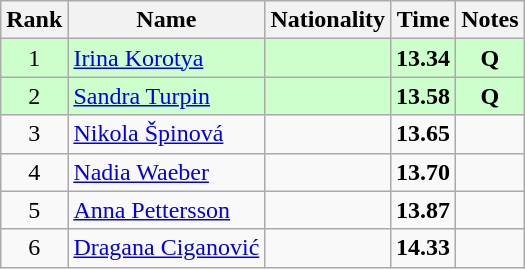<table class="wikitable sortable" style="text-align:center">
<tr>
<th>Rank</th>
<th>Name</th>
<th>Nationality</th>
<th>Time</th>
<th>Notes</th>
</tr>
<tr bgcolor=ccffcc>
<td>1</td>
<td align=left><a href='#'>Irina Korotya</a></td>
<td align=left></td>
<td><strong>13.34</strong></td>
<td><strong>Q</strong></td>
</tr>
<tr bgcolor=ccffcc>
<td>2</td>
<td align=left><a href='#'>Sandra Turpin</a></td>
<td align=left></td>
<td><strong>13.58</strong></td>
<td><strong>Q</strong></td>
</tr>
<tr>
<td>3</td>
<td align=left><a href='#'>Nikola Špinová</a></td>
<td align=left></td>
<td><strong>13.65</strong></td>
<td></td>
</tr>
<tr>
<td>4</td>
<td align=left><a href='#'>Nadia Waeber</a></td>
<td align=left></td>
<td><strong>13.70</strong></td>
<td></td>
</tr>
<tr>
<td>5</td>
<td align=left><a href='#'>Anna Pettersson</a></td>
<td align=left></td>
<td><strong>13.87</strong></td>
<td></td>
</tr>
<tr>
<td>6</td>
<td align=left><a href='#'>Dragana Ciganović</a></td>
<td align=left></td>
<td><strong>14.33</strong></td>
<td></td>
</tr>
</table>
